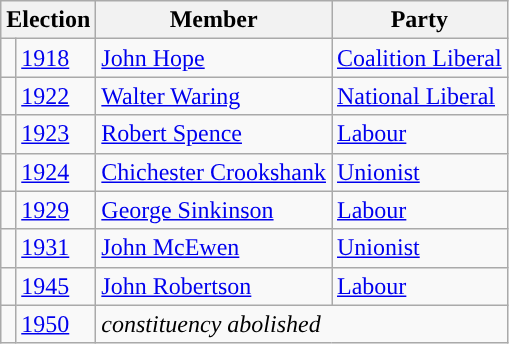<table class="wikitable">
<tr>
<th colspan="2">Election</th>
<th>Member</th>
<th>Party</th>
</tr>
<tr>
<td style="color:inherit;background-color: "></td>
<td><a href='#'>1918</a></td>
<td><a href='#'>John Hope</a></td>
<td><a href='#'>Coalition Liberal</a></td>
</tr>
<tr>
<td style="color:inherit;background-color: "></td>
<td><a href='#'>1922</a></td>
<td><a href='#'>Walter Waring</a></td>
<td><a href='#'>National Liberal</a></td>
</tr>
<tr>
<td style="color:inherit;background-color: "></td>
<td><a href='#'>1923</a></td>
<td><a href='#'>Robert Spence</a></td>
<td><a href='#'>Labour</a></td>
</tr>
<tr>
<td style="color:inherit;background-color: "></td>
<td><a href='#'>1924</a></td>
<td><a href='#'>Chichester Crookshank</a></td>
<td><a href='#'>Unionist</a></td>
</tr>
<tr>
<td style="color:inherit;background-color: "></td>
<td><a href='#'>1929</a></td>
<td><a href='#'>George Sinkinson</a></td>
<td><a href='#'>Labour</a></td>
</tr>
<tr>
<td style="color:inherit;background-color: "></td>
<td><a href='#'>1931</a></td>
<td><a href='#'>John McEwen</a></td>
<td><a href='#'>Unionist</a></td>
</tr>
<tr>
<td style="color:inherit;background-color: "></td>
<td><a href='#'>1945</a></td>
<td><a href='#'>John Robertson</a></td>
<td><a href='#'>Labour</a></td>
</tr>
<tr>
<td></td>
<td><a href='#'>1950</a></td>
<td colspan="2"><em>constituency abolished</em></td>
</tr>
</table>
